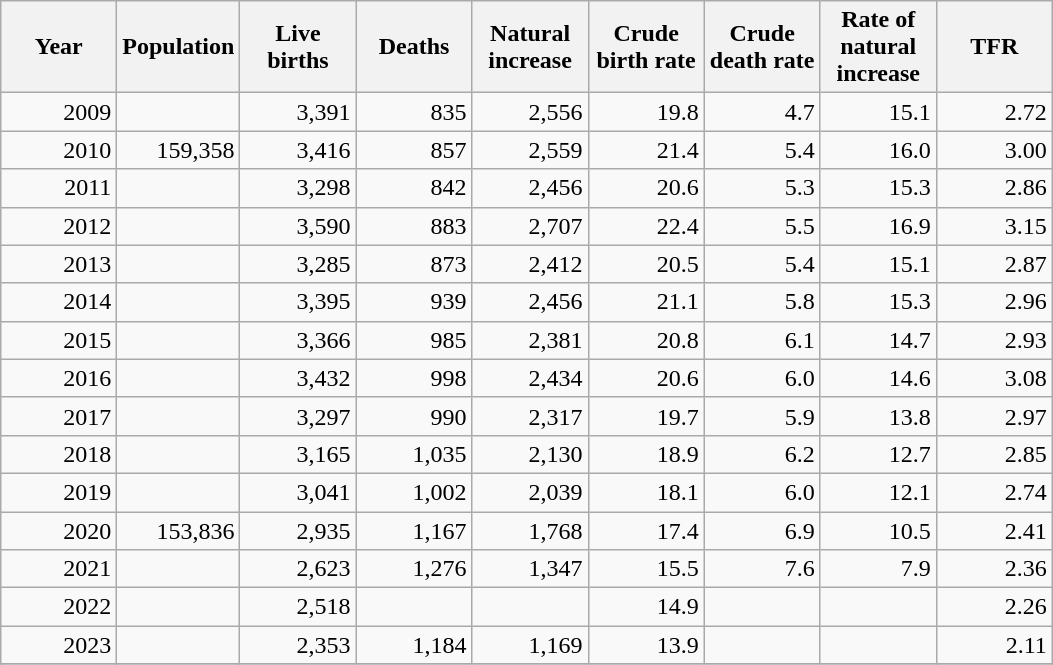<table class="wikitable">
<tr>
<th width="70">Year</th>
<th width="70">Population</th>
<th width="70">Live births</th>
<th width="70">Deaths</th>
<th width="70">Natural increase</th>
<th width="70">Crude birth rate</th>
<th width="70">Crude death rate</th>
<th width="70">Rate of natural increase</th>
<th width="70">TFR</th>
</tr>
<tr>
<td align="right">2009</td>
<td align="right"></td>
<td align="right">3,391</td>
<td align="right">835</td>
<td align="right">2,556</td>
<td align="right">19.8</td>
<td align="right">4.7</td>
<td align="right">15.1</td>
<td align="right">2.72</td>
</tr>
<tr>
<td align="right">2010</td>
<td align="right">159,358</td>
<td align="right">3,416</td>
<td align="right">857</td>
<td align="right">2,559</td>
<td align="right">21.4</td>
<td align="right">5.4</td>
<td align="right">16.0</td>
<td align="right">3.00</td>
</tr>
<tr>
<td align="right">2011</td>
<td align="right"></td>
<td align="right">3,298</td>
<td align="right">842</td>
<td align="right">2,456</td>
<td align="right">20.6</td>
<td align="right">5.3</td>
<td align="right">15.3</td>
<td align="right">2.86</td>
</tr>
<tr>
<td align="right">2012</td>
<td align="right"></td>
<td align="right">3,590</td>
<td align="right">883</td>
<td align="right">2,707</td>
<td align="right">22.4</td>
<td align="right">5.5</td>
<td align="right">16.9</td>
<td align="right">3.15</td>
</tr>
<tr>
<td align="right">2013</td>
<td align="right"></td>
<td align="right">3,285</td>
<td align="right">873</td>
<td align="right">2,412</td>
<td align="right">20.5</td>
<td align="right">5.4</td>
<td align="right">15.1</td>
<td align="right">2.87</td>
</tr>
<tr>
<td align="right">2014</td>
<td align="right"></td>
<td align="right">3,395</td>
<td align="right">939</td>
<td align="right">2,456</td>
<td align="right">21.1</td>
<td align="right">5.8</td>
<td align="right">15.3</td>
<td align="right">2.96</td>
</tr>
<tr>
<td align="right">2015</td>
<td align="right"></td>
<td align="right">3,366</td>
<td align="right">985</td>
<td align="right">2,381</td>
<td align="right">20.8</td>
<td align="right">6.1</td>
<td align="right">14.7</td>
<td align="right">2.93</td>
</tr>
<tr>
<td align="right">2016</td>
<td align="right"></td>
<td align="right">3,432</td>
<td align="right">998</td>
<td align="right">2,434</td>
<td align="right">20.6</td>
<td align="right">6.0</td>
<td align="right">14.6</td>
<td align="right">3.08</td>
</tr>
<tr>
<td align="right">2017</td>
<td align="right"></td>
<td align="right">3,297</td>
<td align="right">990</td>
<td align="right">2,317</td>
<td align="right">19.7</td>
<td align="right">5.9</td>
<td align="right">13.8</td>
<td align="right">2.97</td>
</tr>
<tr>
<td align="right">2018</td>
<td align="right"></td>
<td align="right">3,165</td>
<td align="right">1,035</td>
<td align="right">2,130</td>
<td align="right">18.9</td>
<td align="right">6.2</td>
<td align="right">12.7</td>
<td align="right">2.85</td>
</tr>
<tr>
<td align="right">2019</td>
<td align="right"></td>
<td align="right">3,041</td>
<td align="right">1,002</td>
<td align="right">2,039</td>
<td align="right">18.1</td>
<td align="right">6.0</td>
<td align="right">12.1</td>
<td align="right">2.74</td>
</tr>
<tr>
<td align="right">2020</td>
<td align="right">153,836</td>
<td align="right">2,935</td>
<td align="right">1,167</td>
<td align="right">1,768</td>
<td align="right">17.4</td>
<td align="right">6.9</td>
<td align="right">10.5</td>
<td align="right">2.41</td>
</tr>
<tr>
<td align="right">2021</td>
<td align="right"></td>
<td align="right">2,623</td>
<td align="right">1,276</td>
<td align="right">1,347</td>
<td align="right">15.5</td>
<td align="right">7.6</td>
<td align="right">7.9</td>
<td align="right">2.36</td>
</tr>
<tr>
<td align="right">2022</td>
<td align="right"></td>
<td align="right">2,518</td>
<td align="right"></td>
<td align="right"></td>
<td align="right">14.9</td>
<td align="right"></td>
<td align="right"></td>
<td align="right">2.26</td>
</tr>
<tr>
<td align="right">2023</td>
<td align="right"></td>
<td align="right">2,353</td>
<td align="right">1,184</td>
<td align="right">1,169</td>
<td align="right">13.9</td>
<td align="right"></td>
<td align="right"></td>
<td align="right">2.11</td>
</tr>
<tr>
</tr>
</table>
